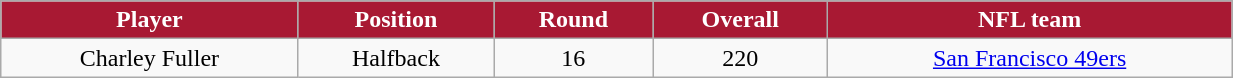<table class="wikitable" width="65%">
<tr align="center"  style="background:#A81933;color:#FFFFFF;">
<td><strong>Player</strong></td>
<td><strong>Position</strong></td>
<td><strong>Round</strong></td>
<td><strong>Overall</strong></td>
<td><strong>NFL team</strong></td>
</tr>
<tr align="center" bgcolor="">
<td>Charley Fuller</td>
<td>Halfback</td>
<td>16</td>
<td>220</td>
<td><a href='#'>San Francisco 49ers</a></td>
</tr>
</table>
